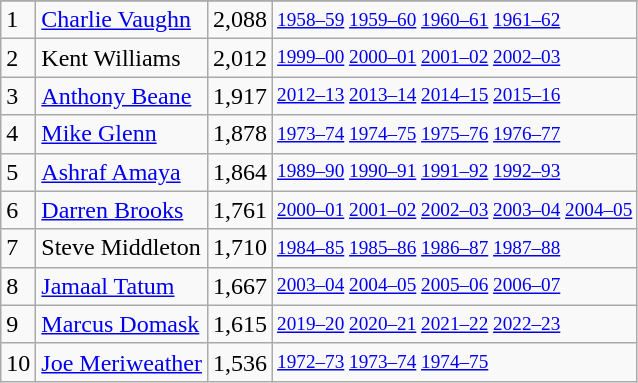<table class="wikitable"92>
<tr>
</tr>
<tr>
<td>1</td>
<td><a href='#'>Charlie Vaughn</a></td>
<td>2,088</td>
<td style="font-size:80%;"><a href='#'>1958–59</a> <a href='#'>1959–60</a> <a href='#'>1960–61</a> <a href='#'>1961–62</a></td>
</tr>
<tr>
<td>2</td>
<td>Kent Williams</td>
<td>2,012</td>
<td style="font-size:80%;"><a href='#'>1999–00</a> <a href='#'>2000–01</a> <a href='#'>2001–02</a> <a href='#'>2002–03</a></td>
</tr>
<tr>
<td>3</td>
<td><a href='#'>Anthony Beane</a></td>
<td>1,917</td>
<td style="font-size:80%;"><a href='#'>2012–13</a> <a href='#'>2013–14</a> <a href='#'>2014–15</a> <a href='#'>2015–16</a></td>
</tr>
<tr>
<td>4</td>
<td><a href='#'>Mike Glenn</a></td>
<td>1,878</td>
<td style="font-size:80%;"><a href='#'>1973–74</a> <a href='#'>1974–75</a> <a href='#'>1975–76</a> <a href='#'>1976–77</a></td>
</tr>
<tr>
<td>5</td>
<td><a href='#'>Ashraf Amaya</a></td>
<td>1,864</td>
<td style="font-size:80%;"><a href='#'>1989–90</a> <a href='#'>1990–91</a> <a href='#'>1991–92</a> <a href='#'>1992–93</a></td>
</tr>
<tr>
<td>6</td>
<td><a href='#'>Darren Brooks</a></td>
<td>1,761</td>
<td style="font-size:80%;"><a href='#'>2000–01</a> <a href='#'>2001–02</a> <a href='#'>2002–03</a> <a href='#'>2003–04</a> <a href='#'>2004–05</a></td>
</tr>
<tr>
<td>7</td>
<td>Steve Middleton</td>
<td>1,710</td>
<td style="font-size:80%;"><a href='#'>1984–85</a> <a href='#'>1985–86</a> <a href='#'>1986–87</a> <a href='#'>1987–88</a></td>
</tr>
<tr>
<td>8</td>
<td><a href='#'>Jamaal Tatum</a></td>
<td>1,667</td>
<td style="font-size:80%;"><a href='#'>2003–04</a> <a href='#'>2004–05</a> <a href='#'>2005–06</a> <a href='#'>2006–07</a></td>
</tr>
<tr>
<td>9</td>
<td><a href='#'>Marcus Domask</a></td>
<td>1,615</td>
<td style="font-size:80%;"><a href='#'>2019–20</a> <a href='#'>2020–21</a> <a href='#'>2021–22</a> <a href='#'>2022–23</a></td>
</tr>
<tr>
<td>10</td>
<td><a href='#'>Joe Meriweather</a></td>
<td>1,536</td>
<td style="font-size:80%;"><a href='#'>1972–73</a> <a href='#'>1973–74</a> <a href='#'>1974–75</a></td>
</tr>
</table>
